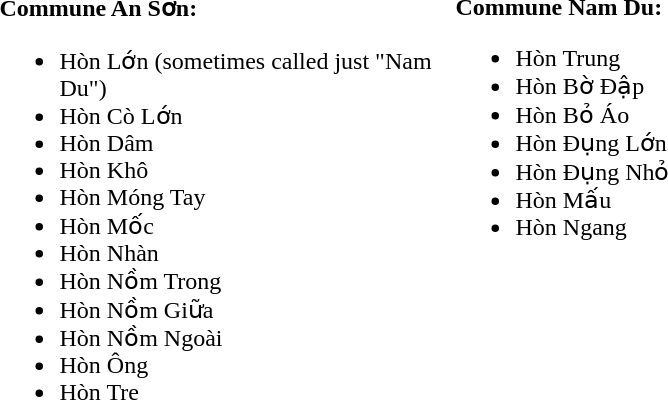<table>
<tr>
<td width="300px" valign="top"><br><strong>Commune An Sơn:</strong><ul><li>Hòn Lớn (sometimes called just "Nam Du")</li><li>Hòn Cò Lớn</li><li>Hòn Dâm</li><li>Hòn Khô</li><li>Hòn Móng Tay</li><li>Hòn Mốc</li><li>Hòn Nhàn</li><li>Hòn Nồm Trong</li><li>Hòn Nồm Giữa</li><li>Hòn Nồm Ngoài</li><li>Hòn Ông</li><li>Hòn Tre</li></ul></td>
<td width="300px" valign="top"><br><strong>Commune Nam Du:</strong><ul><li>Hòn Trung</li><li>Hòn Bờ Đập</li><li>Hòn Bỏ Áo</li><li>Hòn Đụng Lớn</li><li>Hòn Đụng Nhỏ</li><li>Hòn Mấu</li><li>Hòn Ngang</li></ul></td>
</tr>
</table>
